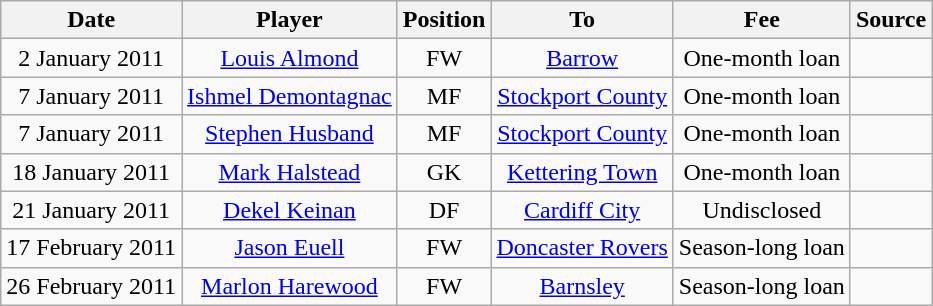<table class="wikitable" style="text-align: center">
<tr>
<th>Date</th>
<th>Player</th>
<th>Position</th>
<th>To</th>
<th>Fee</th>
<th>Source</th>
</tr>
<tr>
<td>2 January 2011</td>
<td><a href='#'>Louis Almond</a></td>
<td>FW</td>
<td><a href='#'>Barrow</a></td>
<td>One-month loan</td>
<td></td>
</tr>
<tr>
<td>7 January 2011</td>
<td><a href='#'>Ishmel Demontagnac</a></td>
<td>MF</td>
<td><a href='#'>Stockport County</a></td>
<td>One-month loan</td>
<td></td>
</tr>
<tr>
<td>7 January 2011</td>
<td><a href='#'>Stephen Husband</a></td>
<td>MF</td>
<td><a href='#'>Stockport County</a></td>
<td>One-month loan</td>
<td></td>
</tr>
<tr>
<td>18 January 2011</td>
<td><a href='#'>Mark Halstead</a></td>
<td>GK</td>
<td><a href='#'>Kettering Town</a></td>
<td>One-month loan</td>
<td></td>
</tr>
<tr>
<td>21 January 2011</td>
<td><a href='#'>Dekel Keinan</a></td>
<td>DF</td>
<td><a href='#'>Cardiff City</a></td>
<td>Undisclosed</td>
<td></td>
</tr>
<tr>
<td>17 February 2011</td>
<td><a href='#'>Jason Euell</a></td>
<td>FW</td>
<td><a href='#'>Doncaster Rovers</a></td>
<td>Season-long loan</td>
<td></td>
</tr>
<tr>
<td>26 February 2011</td>
<td><a href='#'>Marlon Harewood</a></td>
<td>FW</td>
<td><a href='#'>Barnsley</a></td>
<td>Season-long loan</td>
<td></td>
</tr>
</table>
